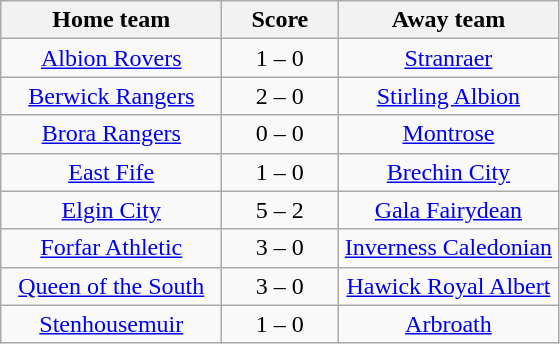<table class="wikitable" style="text-align: center">
<tr>
<th width=140>Home team</th>
<th width=70>Score</th>
<th width=140>Away team</th>
</tr>
<tr>
<td><a href='#'>Albion Rovers</a></td>
<td>1 – 0</td>
<td><a href='#'>Stranraer</a></td>
</tr>
<tr>
<td><a href='#'>Berwick Rangers</a></td>
<td>2 – 0</td>
<td><a href='#'>Stirling Albion</a></td>
</tr>
<tr>
<td><a href='#'>Brora Rangers</a></td>
<td>0 – 0</td>
<td><a href='#'>Montrose</a></td>
</tr>
<tr>
<td><a href='#'>East Fife</a></td>
<td>1 – 0</td>
<td><a href='#'>Brechin City</a></td>
</tr>
<tr>
<td><a href='#'>Elgin City</a></td>
<td>5 – 2</td>
<td><a href='#'>Gala Fairydean</a></td>
</tr>
<tr>
<td><a href='#'>Forfar Athletic</a></td>
<td>3 – 0</td>
<td><a href='#'>Inverness Caledonian</a></td>
</tr>
<tr>
<td><a href='#'>Queen of the South</a></td>
<td>3 – 0</td>
<td><a href='#'>Hawick Royal Albert</a></td>
</tr>
<tr>
<td><a href='#'>Stenhousemuir</a></td>
<td>1 – 0</td>
<td><a href='#'>Arbroath</a></td>
</tr>
</table>
